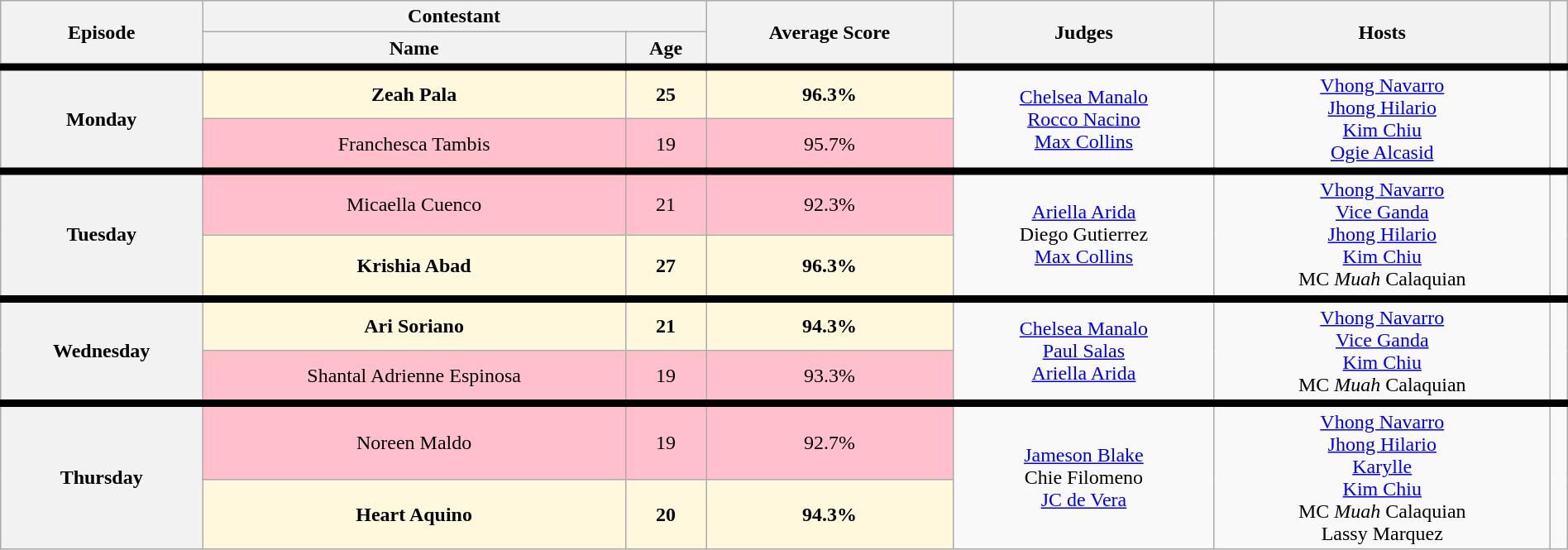<table class="wikitable collapsible collapsed nowrap" style="text-align:center;" width="100%">
<tr>
<th rowspan="2">Episode</th>
<th colspan="2">Contestant</th>
<th rowspan="2">Average Score</th>
<th rowspan="2">Judges</th>
<th rowspan="2">Hosts</th>
<th rowspan="2"></th>
</tr>
<tr>
<th>Name</th>
<th>Age</th>
</tr>
<tr style="border-top: solid 6px;">
<th rowspan="2">Monday<br></th>
<td style="background:#FFF8DC;"><strong>Zeah Pala</strong><br></td>
<td style="background:#FFF8DC;"><strong>25</strong></td>
<td style="background:#FFF8DC;"><strong>96.3%</strong></td>
<td rowspan="2"><a href='#'>Chelsea Manalo</a><br><a href='#'>Rocco Nacino</a><br><a href='#'>Max Collins</a></td>
<td rowspan="2"><a href='#'>Vhong Navarro</a><br><a href='#'>Jhong Hilario</a><br><a href='#'>Kim Chiu</a><br><a href='#'>Ogie Alcasid</a></td>
<td rowspan="2"></td>
</tr>
<tr>
<td style="background:pink;"> Franchesca Tambis<br></td>
<td style="background:pink;">19</td>
<td style="background:pink;">95.7%</td>
</tr>
<tr style="border-top: solid 6px;">
<th rowspan="2">Tuesday<br></th>
<td style="background:pink;">Micaella Cuenco<br></td>
<td style="background:pink;">21</td>
<td style="background:pink;">92.3%</td>
<td rowspan="2"><a href='#'>Ariella Arida</a><br>Diego Gutierrez<br><a href='#'>Max Collins</a></td>
<td rowspan="2"><a href='#'>Vhong Navarro</a><br><a href='#'>Vice Ganda</a><br><a href='#'>Jhong Hilario</a><br><a href='#'>Kim Chiu</a><br>MC <em>Muah</em> Calaquian</td>
<td rowspan="2"></td>
</tr>
<tr>
<td style="background:#FFF8DC;"><strong>Krishia Abad</strong><br></td>
<td style="background:#FFF8DC;"><strong>27</strong></td>
<td style="background:#FFF8DC;"><strong>96.3%</strong></td>
</tr>
<tr style="border-top: solid 6px;">
<th rowspan="2">Wednesday<br></th>
<td style="background:#FFF8DC;"><strong>Ari Soriano</strong><br></td>
<td style="background:#FFF8DC;"><strong>21</strong></td>
<td style="background:#FFF8DC;"><strong>94.3%</strong></td>
<td rowspan="2"><a href='#'>Chelsea Manalo</a><br><a href='#'>Paul Salas</a><br><a href='#'>Ariella Arida</a></td>
<td rowspan="2"><a href='#'>Vhong Navarro</a><br><a href='#'>Vice Ganda</a><br><a href='#'>Kim Chiu</a><br>MC <em>Muah</em> Calaquian</td>
<td rowspan="2"></td>
</tr>
<tr>
<td style="background:pink;">Shantal Adrienne Espinosa<br></td>
<td style="background:pink;">19</td>
<td style="background:pink;">93.3%</td>
</tr>
<tr style="border-top: solid 6px;">
<th rowspan="2">Thursday<br></th>
<td style="background:pink;">Noreen Maldo<br></td>
<td style="background:pink;">19</td>
<td style="background:pink;">92.7%</td>
<td rowspan="2"><a href='#'>Jameson Blake</a><br>Chie Filomeno<br><a href='#'>JC de Vera</a></td>
<td rowspan="2"><a href='#'>Vhong Navarro</a><br><a href='#'>Jhong Hilario</a><br><a href='#'>Karylle</a><br><a href='#'>Kim Chiu</a><br>MC <em>Muah</em> Calaquian<br>Lassy Marquez</td>
<td rowspan="2"></td>
</tr>
<tr>
<td style="background:#FFF8DC;"><strong>Heart Aquino</strong><br></td>
<td style="background:#FFF8DC;"><strong>20</strong></td>
<td style="background:#FFF8DC;"><strong>94.3%</strong></td>
</tr>
</table>
